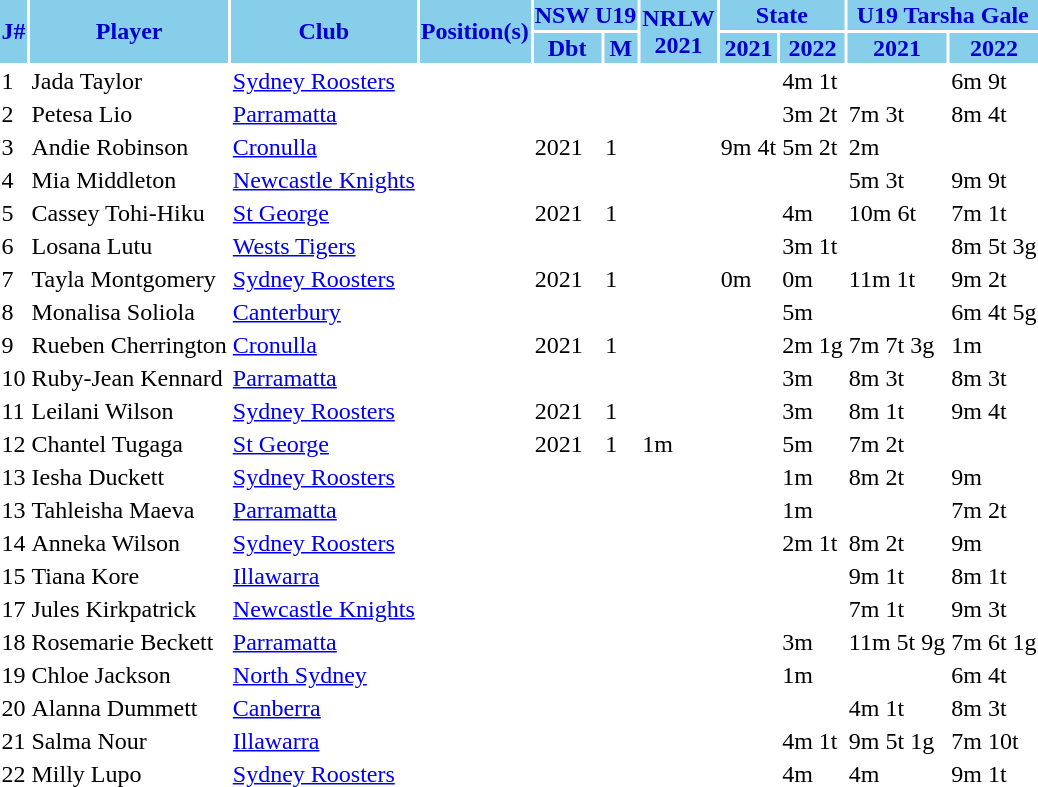<table>
<tr style="background:skyblue; color:#0000cd;">
<th rowspan=2>J#</th>
<th rowspan=2>Player</th>
<th rowspan=2>Club</th>
<th rowspan=2>Position(s)</th>
<th colspan=2>NSW U19</th>
<th rowspan=2>NRLW <br> 2021</th>
<th colspan=2>State</th>
<th colspan=2>U19 Tarsha Gale</th>
</tr>
<tr style="background:skyblue; color:#0000cd;">
<th>Dbt</th>
<th>M</th>
<th>2021</th>
<th>2022</th>
<th>2021</th>
<th>2022</th>
</tr>
<tr>
<td>1</td>
<td align=left>Jada Taylor</td>
<td align=left> <a href='#'>Sydney Roosters</a></td>
<td></td>
<td></td>
<td></td>
<td></td>
<td></td>
<td align=left> 4m 1t</td>
<td></td>
<td align=left> 6m 9t</td>
</tr>
<tr>
<td>2</td>
<td align=left>Petesa Lio</td>
<td align=left> <a href='#'>Parramatta</a></td>
<td></td>
<td></td>
<td></td>
<td></td>
<td></td>
<td align=left> 3m 2t</td>
<td align=left> 7m 3t</td>
<td align=left> 8m 4t</td>
</tr>
<tr>
<td>3</td>
<td align=left>Andie Robinson</td>
<td align=left> <a href='#'>Cronulla</a></td>
<td></td>
<td>2021</td>
<td>1</td>
<td></td>
<td align=left> 9m 4t</td>
<td align=left> 5m 2t</td>
<td align=left> 2m</td>
<td></td>
</tr>
<tr>
<td>4</td>
<td align=left>Mia Middleton</td>
<td align=left> <a href='#'>Newcastle Knights</a></td>
<td></td>
<td></td>
<td></td>
<td></td>
<td></td>
<td></td>
<td align=left> 5m 3t</td>
<td align=left> 9m 9t</td>
</tr>
<tr>
<td>5</td>
<td align=left>Cassey Tohi-Hiku</td>
<td align=left> <a href='#'>St George</a></td>
<td></td>
<td>2021</td>
<td>1</td>
<td></td>
<td></td>
<td align=left> 4m</td>
<td align=left> 10m 6t</td>
<td align=left> 7m 1t</td>
</tr>
<tr>
<td>6</td>
<td align=left>Losana Lutu</td>
<td align=left> <a href='#'>Wests Tigers</a></td>
<td></td>
<td></td>
<td></td>
<td></td>
<td></td>
<td align=left> 3m 1t</td>
<td></td>
<td align=left> 8m 5t 3g</td>
</tr>
<tr>
<td>7</td>
<td align=left>Tayla Montgomery</td>
<td align=left> <a href='#'>Sydney Roosters</a></td>
<td></td>
<td>2021</td>
<td>1</td>
<td></td>
<td align=left> 0m</td>
<td align=left> 0m</td>
<td align=left> 11m 1t</td>
<td align=left> 9m 2t</td>
</tr>
<tr>
<td>8</td>
<td align=left>Monalisa Soliola</td>
<td align=left> <a href='#'>Canterbury</a></td>
<td></td>
<td></td>
<td></td>
<td></td>
<td></td>
<td align=left> 5m</td>
<td></td>
<td align=left> 6m 4t 5g</td>
</tr>
<tr>
<td>9</td>
<td align=left>Rueben Cherrington</td>
<td align=left> <a href='#'>Cronulla</a></td>
<td></td>
<td>2021</td>
<td>1</td>
<td></td>
<td></td>
<td align=left> 2m 1g</td>
<td align=left> 7m 7t 3g</td>
<td align=left> 1m</td>
</tr>
<tr>
<td>10</td>
<td align=left>Ruby-Jean Kennard</td>
<td align=left> <a href='#'>Parramatta</a></td>
<td></td>
<td></td>
<td></td>
<td></td>
<td></td>
<td align=left> 3m</td>
<td align=left> 8m 3t</td>
<td align=left> 8m 3t</td>
</tr>
<tr>
<td>11</td>
<td align=left>Leilani Wilson</td>
<td align=left> <a href='#'>Sydney Roosters</a></td>
<td></td>
<td>2021</td>
<td>1</td>
<td></td>
<td></td>
<td align=left> 3m</td>
<td align=left> 8m 1t</td>
<td align=left> 9m 4t</td>
</tr>
<tr>
<td>12</td>
<td align=left>Chantel Tugaga</td>
<td align=left> <a href='#'>St George</a></td>
<td></td>
<td>2021</td>
<td>1</td>
<td align=left> 1m</td>
<td></td>
<td align=left> 5m</td>
<td align=left> 7m 2t</td>
<td></td>
</tr>
<tr>
<td>13</td>
<td align=left>Iesha Duckett</td>
<td align=left> <a href='#'>Sydney Roosters</a></td>
<td></td>
<td></td>
<td></td>
<td></td>
<td></td>
<td align=left> 1m</td>
<td align=left> 8m 2t</td>
<td align=left> 9m</td>
</tr>
<tr>
<td>13</td>
<td align=left>Tahleisha Maeva</td>
<td align=left> <a href='#'>Parramatta</a></td>
<td></td>
<td></td>
<td></td>
<td></td>
<td></td>
<td align=left> 1m</td>
<td></td>
<td align=left> 7m 2t</td>
</tr>
<tr>
<td>14</td>
<td align=left>Anneka Wilson</td>
<td align=left> <a href='#'>Sydney Roosters</a></td>
<td></td>
<td></td>
<td></td>
<td></td>
<td></td>
<td align=left> 2m 1t</td>
<td align=left> 8m 2t</td>
<td align=left> 9m</td>
</tr>
<tr>
<td>15</td>
<td align=left>Tiana Kore</td>
<td align=left> <a href='#'>Illawarra</a></td>
<td></td>
<td></td>
<td></td>
<td></td>
<td></td>
<td></td>
<td align=left> 9m 1t</td>
<td align=left> 8m 1t</td>
</tr>
<tr>
<td>17</td>
<td align=left>Jules Kirkpatrick</td>
<td align=left> <a href='#'>Newcastle Knights</a></td>
<td></td>
<td></td>
<td></td>
<td></td>
<td></td>
<td></td>
<td align=left> 7m 1t</td>
<td align=left> 9m 3t</td>
</tr>
<tr>
<td>18</td>
<td align=left>Rosemarie Beckett</td>
<td align=left> <a href='#'>Parramatta</a></td>
<td></td>
<td></td>
<td></td>
<td></td>
<td></td>
<td align=left> 3m</td>
<td align=left> 11m 5t 9g</td>
<td align=left> 7m 6t 1g</td>
</tr>
<tr>
<td>19</td>
<td align=left>Chloe Jackson</td>
<td align=left> <a href='#'>North Sydney</a></td>
<td></td>
<td></td>
<td></td>
<td></td>
<td></td>
<td align=left> 1m</td>
<td></td>
<td align=left> 6m 4t</td>
</tr>
<tr>
<td>20</td>
<td align=left>Alanna Dummett</td>
<td align=left> <a href='#'>Canberra</a></td>
<td></td>
<td></td>
<td></td>
<td></td>
<td></td>
<td></td>
<td align=left> 4m 1t</td>
<td align=left> 8m 3t</td>
</tr>
<tr>
<td>21</td>
<td align=left>Salma Nour</td>
<td align=left> <a href='#'>Illawarra</a></td>
<td></td>
<td></td>
<td></td>
<td></td>
<td></td>
<td align=left> 4m 1t</td>
<td align=left> 9m 5t 1g</td>
<td align=left> 7m 10t</td>
</tr>
<tr>
<td>22</td>
<td align=left>Milly Lupo</td>
<td align=left> <a href='#'>Sydney Roosters</a></td>
<td></td>
<td></td>
<td></td>
<td></td>
<td></td>
<td align=left> 4m</td>
<td align=left> 4m</td>
<td align=left> 9m 1t</td>
</tr>
</table>
